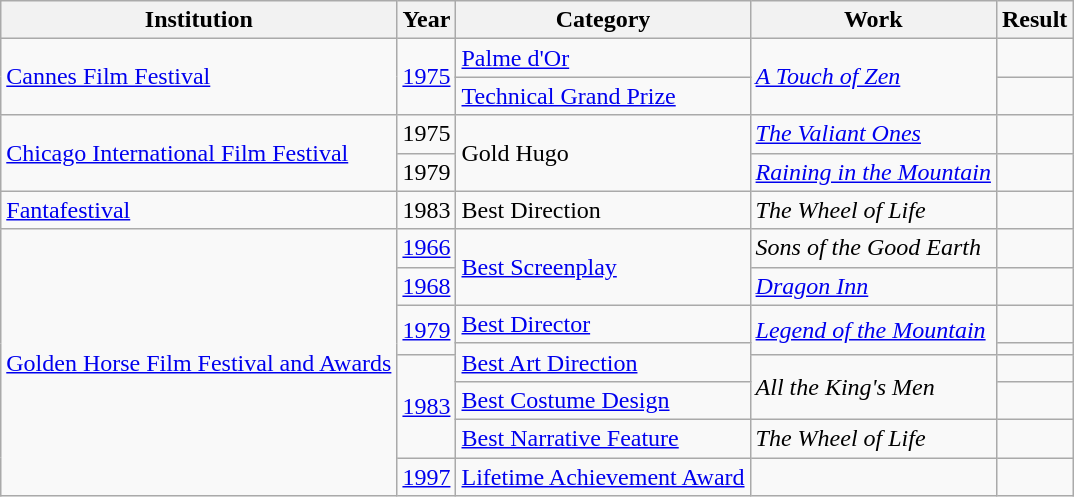<table class="wikitable">
<tr>
<th>Institution</th>
<th>Year</th>
<th>Category</th>
<th>Work</th>
<th>Result</th>
</tr>
<tr>
<td rowspan="2"><a href='#'>Cannes Film Festival</a></td>
<td rowspan="2"><a href='#'>1975</a></td>
<td><a href='#'>Palme d'Or</a></td>
<td rowspan="2"><em><a href='#'>A Touch of Zen</a></em></td>
<td></td>
</tr>
<tr>
<td><a href='#'>Technical Grand Prize</a></td>
<td></td>
</tr>
<tr>
<td rowspan="2"><a href='#'>Chicago International Film Festival</a></td>
<td>1975</td>
<td rowspan="2">Gold Hugo</td>
<td><em><a href='#'>The Valiant Ones</a></em></td>
<td></td>
</tr>
<tr>
<td>1979</td>
<td><em><a href='#'>Raining in the Mountain</a></em></td>
<td></td>
</tr>
<tr>
<td><a href='#'>Fantafestival</a></td>
<td>1983</td>
<td>Best Direction</td>
<td><em>The Wheel of Life</em></td>
<td></td>
</tr>
<tr>
<td rowspan="8"><a href='#'>Golden Horse Film Festival and Awards</a></td>
<td><a href='#'>1966</a></td>
<td rowspan="2"><a href='#'>Best Screenplay</a></td>
<td><em>Sons of the Good Earth</em></td>
<td></td>
</tr>
<tr>
<td><a href='#'>1968</a></td>
<td><em><a href='#'>Dragon Inn</a></em></td>
<td></td>
</tr>
<tr>
<td rowspan="2"><a href='#'>1979</a></td>
<td><a href='#'>Best Director</a></td>
<td rowspan="2"><em><a href='#'>Legend of the Mountain</a></em></td>
<td></td>
</tr>
<tr>
<td rowspan="2"><a href='#'>Best Art Direction</a></td>
<td></td>
</tr>
<tr>
<td rowspan="3"><a href='#'>1983</a></td>
<td rowspan="2"><em>All the King's Men</em></td>
<td></td>
</tr>
<tr>
<td><a href='#'>Best Costume Design</a></td>
<td></td>
</tr>
<tr>
<td><a href='#'>Best Narrative Feature</a></td>
<td><em>The Wheel of Life</em></td>
<td></td>
</tr>
<tr>
<td><a href='#'>1997</a></td>
<td><a href='#'>Lifetime Achievement Award</a></td>
<td></td>
<td></td>
</tr>
</table>
